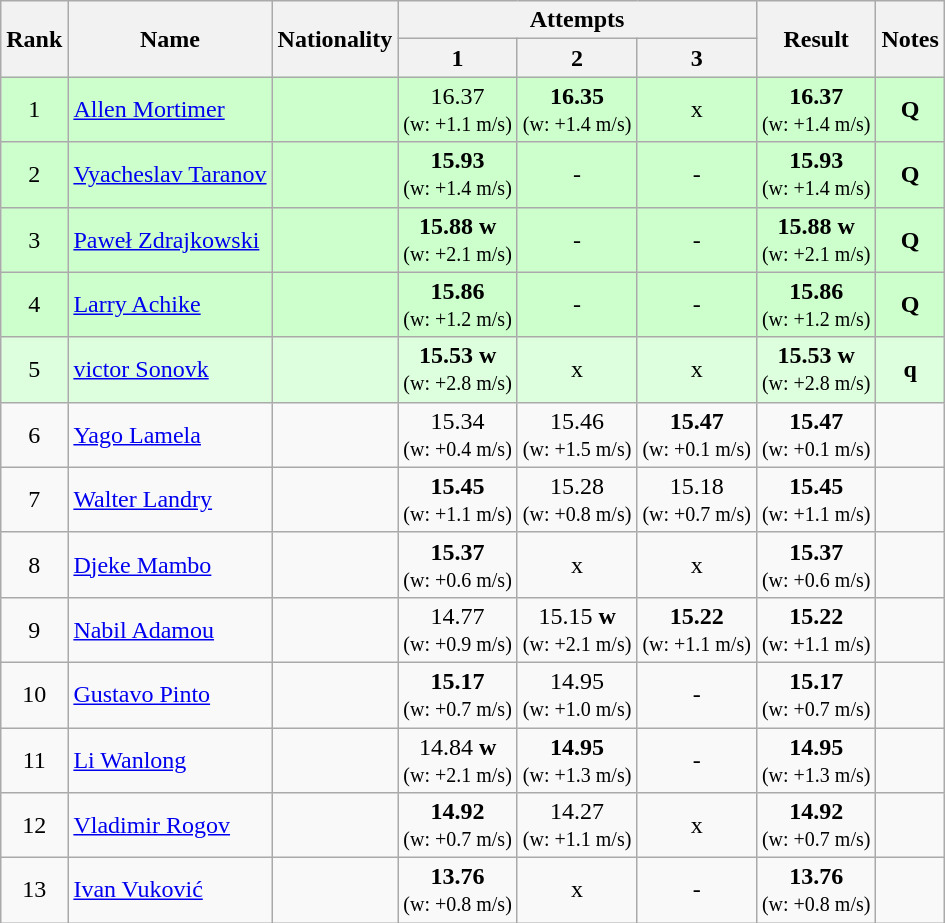<table class="wikitable sortable" style="text-align:center">
<tr>
<th rowspan=2>Rank</th>
<th rowspan=2>Name</th>
<th rowspan=2>Nationality</th>
<th colspan=3>Attempts</th>
<th rowspan=2>Result</th>
<th rowspan=2>Notes</th>
</tr>
<tr>
<th>1</th>
<th>2</th>
<th>3</th>
</tr>
<tr bgcolor=ccffcc>
<td>1</td>
<td align=left><a href='#'>Allen Mortimer</a></td>
<td align=left></td>
<td>16.37<br><small>(w: +1.1 m/s)</small></td>
<td><strong>16.35</strong><br><small>(w: +1.4 m/s)</small></td>
<td>x</td>
<td><strong>16.37</strong> <br><small>(w: +1.4 m/s)</small></td>
<td><strong>Q</strong></td>
</tr>
<tr bgcolor=ccffcc>
<td>2</td>
<td align=left><a href='#'>Vyacheslav Taranov</a></td>
<td align=left></td>
<td><strong>15.93</strong><br><small>(w: +1.4 m/s)</small></td>
<td>-</td>
<td>-</td>
<td><strong>15.93</strong> <br><small>(w: +1.4 m/s)</small></td>
<td><strong>Q</strong></td>
</tr>
<tr bgcolor=ccffcc>
<td>3</td>
<td align=left><a href='#'>Paweł Zdrajkowski</a></td>
<td align=left></td>
<td><strong>15.88</strong> <strong>w</strong> <br><small>(w: +2.1 m/s)</small></td>
<td>-</td>
<td>-</td>
<td><strong>15.88</strong>  <strong>w</strong> <br><small>(w: +2.1 m/s)</small></td>
<td><strong>Q</strong></td>
</tr>
<tr bgcolor=ccffcc>
<td>4</td>
<td align=left><a href='#'>Larry Achike</a></td>
<td align=left></td>
<td><strong>15.86</strong><br><small>(w: +1.2 m/s)</small></td>
<td>-</td>
<td>-</td>
<td><strong>15.86</strong> <br><small>(w: +1.2 m/s)</small></td>
<td><strong>Q</strong></td>
</tr>
<tr bgcolor=ddffdd>
<td>5</td>
<td align=left><a href='#'>victor Sonovk</a></td>
<td align=left></td>
<td><strong>15.53</strong> <strong>w</strong> <br><small>(w: +2.8 m/s)</small></td>
<td>x</td>
<td>x</td>
<td><strong>15.53</strong>  <strong>w</strong> <br><small>(w: +2.8 m/s)</small></td>
<td><strong>q</strong></td>
</tr>
<tr>
<td>6</td>
<td align=left><a href='#'>Yago Lamela</a></td>
<td align=left></td>
<td>15.34<br><small>(w: +0.4 m/s)</small></td>
<td>15.46<br><small>(w: +1.5 m/s)</small></td>
<td><strong>15.47</strong><br><small>(w: +0.1 m/s)</small></td>
<td><strong>15.47</strong> <br><small>(w: +0.1 m/s)</small></td>
<td></td>
</tr>
<tr>
<td>7</td>
<td align=left><a href='#'>Walter Landry</a></td>
<td align=left></td>
<td><strong>15.45</strong><br><small>(w: +1.1 m/s)</small></td>
<td>15.28<br><small>(w: +0.8 m/s)</small></td>
<td>15.18<br><small>(w: +0.7 m/s)</small></td>
<td><strong>15.45</strong> <br><small>(w: +1.1 m/s)</small></td>
<td></td>
</tr>
<tr>
<td>8</td>
<td align=left><a href='#'>Djeke Mambo</a></td>
<td align=left></td>
<td><strong>15.37</strong><br><small>(w: +0.6 m/s)</small></td>
<td>x</td>
<td>x</td>
<td><strong>15.37</strong> <br><small>(w: +0.6 m/s)</small></td>
<td></td>
</tr>
<tr>
<td>9</td>
<td align=left><a href='#'>Nabil Adamou</a></td>
<td align=left></td>
<td>14.77<br><small>(w: +0.9 m/s)</small></td>
<td>15.15 <strong>w</strong> <br><small>(w: +2.1 m/s)</small></td>
<td><strong>15.22</strong><br><small>(w: +1.1 m/s)</small></td>
<td><strong>15.22</strong> <br><small>(w: +1.1 m/s)</small></td>
<td></td>
</tr>
<tr>
<td>10</td>
<td align=left><a href='#'>Gustavo Pinto</a></td>
<td align=left></td>
<td><strong>15.17</strong><br><small>(w: +0.7 m/s)</small></td>
<td>14.95<br><small>(w: +1.0 m/s)</small></td>
<td>-</td>
<td><strong>15.17</strong> <br><small>(w: +0.7 m/s)</small></td>
<td></td>
</tr>
<tr>
<td>11</td>
<td align=left><a href='#'>Li Wanlong</a></td>
<td align=left></td>
<td>14.84 <strong>w</strong> <br><small>(w: +2.1 m/s)</small></td>
<td><strong>14.95</strong><br><small>(w: +1.3 m/s)</small></td>
<td>-</td>
<td><strong>14.95</strong> <br><small>(w: +1.3 m/s)</small></td>
<td></td>
</tr>
<tr>
<td>12</td>
<td align=left><a href='#'>Vladimir Rogov</a></td>
<td align=left></td>
<td><strong>14.92</strong><br><small>(w: +0.7 m/s)</small></td>
<td>14.27<br><small>(w: +1.1 m/s)</small></td>
<td>x</td>
<td><strong>14.92</strong> <br><small>(w: +0.7 m/s)</small></td>
<td></td>
</tr>
<tr>
<td>13</td>
<td align=left><a href='#'>Ivan Vuković</a></td>
<td align=left></td>
<td><strong>13.76</strong><br><small>(w: +0.8 m/s)</small></td>
<td>x</td>
<td>-</td>
<td><strong>13.76</strong> <br><small>(w: +0.8 m/s)</small></td>
<td></td>
</tr>
</table>
